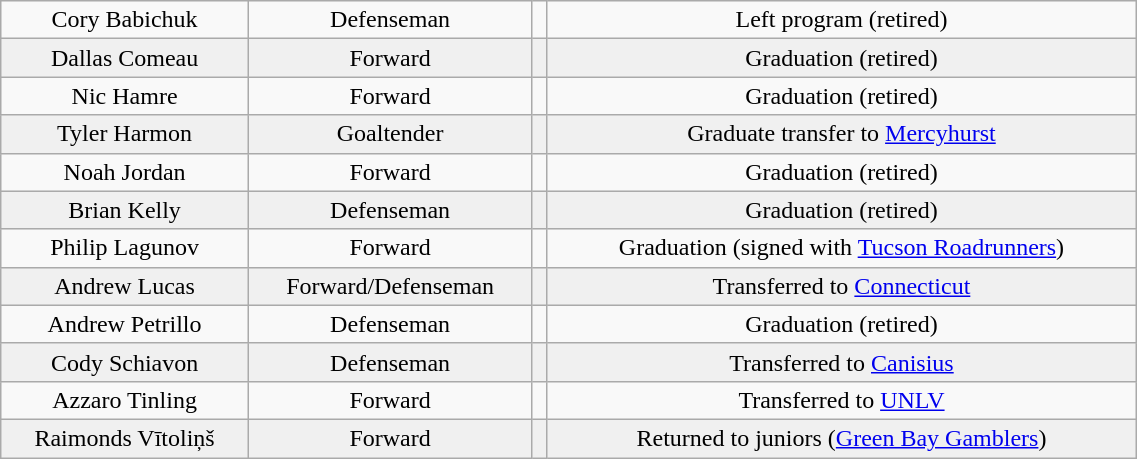<table class="wikitable" width="60%">
<tr align="center" bgcolor="">
<td>Cory Babichuk</td>
<td>Defenseman</td>
<td></td>
<td>Left program (retired)</td>
</tr>
<tr align="center" bgcolor="f0f0f0">
<td>Dallas Comeau</td>
<td>Forward</td>
<td></td>
<td>Graduation (retired)</td>
</tr>
<tr align="center" bgcolor="">
<td>Nic Hamre</td>
<td>Forward</td>
<td></td>
<td>Graduation (retired)</td>
</tr>
<tr align="center" bgcolor="f0f0f0">
<td>Tyler Harmon</td>
<td>Goaltender</td>
<td></td>
<td>Graduate transfer to <a href='#'>Mercyhurst</a></td>
</tr>
<tr align="center" bgcolor="">
<td>Noah Jordan</td>
<td>Forward</td>
<td></td>
<td>Graduation (retired)</td>
</tr>
<tr align="center" bgcolor="f0f0f0">
<td>Brian Kelly</td>
<td>Defenseman</td>
<td></td>
<td>Graduation (retired)</td>
</tr>
<tr align="center" bgcolor="">
<td>Philip Lagunov</td>
<td>Forward</td>
<td></td>
<td>Graduation (signed with <a href='#'>Tucson Roadrunners</a>)</td>
</tr>
<tr align="center" bgcolor="f0f0f0">
<td>Andrew Lucas</td>
<td>Forward/Defenseman</td>
<td></td>
<td>Transferred to <a href='#'>Connecticut</a></td>
</tr>
<tr align="center" bgcolor="">
<td>Andrew Petrillo</td>
<td>Defenseman</td>
<td></td>
<td>Graduation (retired)</td>
</tr>
<tr align="center" bgcolor="f0f0f0">
<td>Cody Schiavon</td>
<td>Defenseman</td>
<td></td>
<td>Transferred to <a href='#'>Canisius</a></td>
</tr>
<tr align="center" bgcolor="">
<td>Azzaro Tinling</td>
<td>Forward</td>
<td></td>
<td>Transferred to <a href='#'>UNLV</a></td>
</tr>
<tr align="center" bgcolor="f0f0f0">
<td>Raimonds Vītoliņš</td>
<td>Forward</td>
<td></td>
<td>Returned to juniors (<a href='#'>Green Bay Gamblers</a>)</td>
</tr>
</table>
